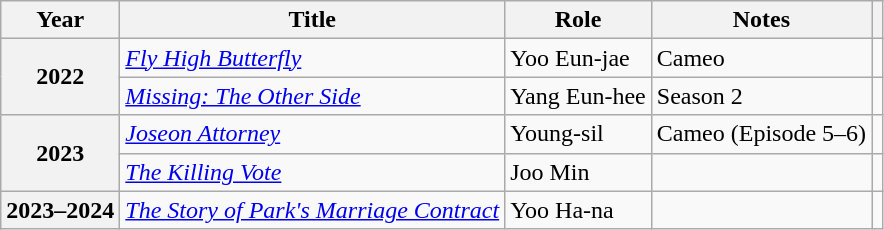<table class="wikitable plainrowheaders sortable">
<tr>
<th scope="col">Year</th>
<th scope="col">Title</th>
<th scope="col">Role</th>
<th scope="col">Notes</th>
<th scope="col" class="unsortable"></th>
</tr>
<tr>
<th scope="row" rowspan="2">2022</th>
<td><em><a href='#'>Fly High Butterfly</a></em></td>
<td>Yoo Eun-jae</td>
<td>Cameo</td>
<td style="text-align:center"></td>
</tr>
<tr>
<td><em><a href='#'>Missing: The Other Side</a></em></td>
<td>Yang Eun-hee</td>
<td>Season 2</td>
<td style="text-align:center"></td>
</tr>
<tr>
<th scope="row" rowspan="2">2023</th>
<td><em><a href='#'>Joseon Attorney</a></em></td>
<td>Young-sil</td>
<td>Cameo (Episode 5–6)</td>
<td style="text-align:center"></td>
</tr>
<tr>
<td><em><a href='#'>The Killing Vote</a></em></td>
<td>Joo Min</td>
<td></td>
<td style="text-align:center"></td>
</tr>
<tr>
<th scope="row">2023–2024</th>
<td><em><a href='#'>The Story of Park's Marriage Contract</a></em></td>
<td>Yoo Ha-na</td>
<td></td>
<td style="text-align:center"></td>
</tr>
</table>
